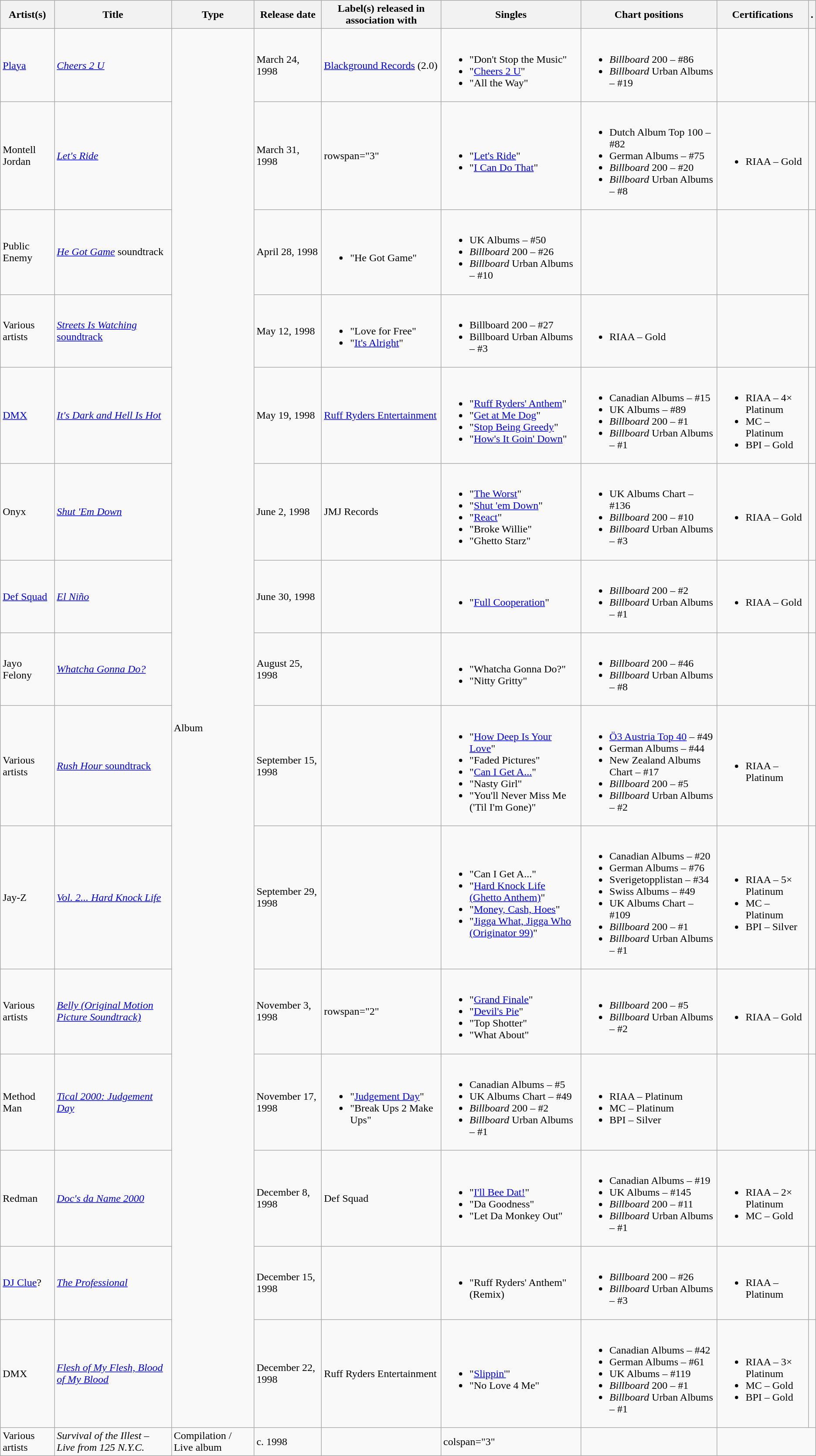<table class="wikitable">
<tr>
<th>Artist(s)</th>
<th>Title</th>
<th>Type</th>
<th>Release date</th>
<th>Label(s) released in association with</th>
<th>Singles</th>
<th>Chart positions</th>
<th>Certifications</th>
<th>.</th>
</tr>
<tr>
<td><a href='#'>Playa</a></td>
<td><em><a href='#'>Cheers 2 U</a></em></td>
<td rowspan="15">Album</td>
<td>March 24, 1998</td>
<td><a href='#'>Blackground Records</a> (2.0)</td>
<td><br><ul><li>"Don't Stop the Music"</li><li>"<a href='#'>Cheers 2 U</a>"</li><li>"All the Way"</li></ul></td>
<td><br><ul><li><em>Billboard</em> 200 – #86</li><li><em>Billboard</em> Urban Albums – #19</li></ul></td>
<td></td>
<td></td>
</tr>
<tr>
<td>Montell Jordan</td>
<td><a href='#'><em>Let's Ride</em></a></td>
<td>March 31, 1998</td>
<td>rowspan="3" </td>
<td><br><ul><li>"<a href='#'>Let's Ride</a>"</li><li>"<a href='#'>I Can Do That</a>"</li></ul></td>
<td><br><ul><li>Dutch Album Top 100 – #82</li><li>German Albums – #75</li><li><em>Billboard</em> 200 – #20</li><li><em>Billboard</em> Urban Albums – #8</li></ul></td>
<td><br><ul><li>RIAA – Gold</li></ul></td>
<td></td>
</tr>
<tr>
<td>Public Enemy</td>
<td><a href='#'><em>He Got Game</em></a> soundtrack</td>
<td>April 28, 1998</td>
<td><br><ul><li>"He Got Game"</li></ul></td>
<td><br><ul><li>UK Albums – #50</li><li><em>Billboard</em> 200 – #26</li><li><em>Billboard</em> Urban Albums – #10</li></ul></td>
<td></td>
<td></td>
</tr>
<tr>
<td>Various artists</td>
<td><a href='#'><em>Streets Is Watching</em> soundtrack</a></td>
<td>May 12, 1998</td>
<td><br><ul><li>"Love for Free"</li><li>"<a href='#'>It's Alright</a>"</li></ul></td>
<td><br><ul><li>Billboard 200 – #27</li><li>Billboard Urban Albums – #3</li></ul></td>
<td><br><ul><li>RIAA – Gold</li></ul></td>
<td></td>
</tr>
<tr>
<td><a href='#'>DMX</a></td>
<td><em><a href='#'>It's Dark and Hell Is Hot</a></em></td>
<td>May 19, 1998</td>
<td><a href='#'>Ruff Ryders Entertainment</a></td>
<td><br><ul><li>"<a href='#'>Ruff Ryders' Anthem</a>"</li><li>"<a href='#'>Get at Me Dog</a>"</li><li>"<a href='#'>Stop Being Greedy</a>"</li><li>"<a href='#'>How's It Goin' Down</a>"</li></ul></td>
<td><br><ul><li>Canadian Albums – #15</li><li>UK Albums – #89</li><li><em>Billboard</em> 200 – #1</li><li><em>Billboard</em> Urban Albums – #1</li></ul></td>
<td><br><ul><li>RIAA – 4× Platinum</li><li>MC – Platinum</li><li>BPI – Gold</li></ul></td>
<td></td>
</tr>
<tr>
<td>Onyx</td>
<td><a href='#'><em>Shut 'Em Down</em></a></td>
<td>June 2, 1998</td>
<td>JMJ Records</td>
<td><br><ul><li>"<a href='#'>The Worst</a>"</li><li>"<a href='#'>Shut 'em Down</a>"</li><li>"<a href='#'>React</a>"</li><li>"Broke Willie"</li><li>"Ghetto Starz"</li></ul></td>
<td><br><ul><li>UK Albums Chart – #136</li><li><em>Billboard</em> 200 – #10</li><li><em>Billboard</em> Urban Albums – #3</li></ul></td>
<td><br><ul><li>RIAA – Gold</li></ul></td>
<td></td>
</tr>
<tr>
<td><a href='#'>Def Squad</a></td>
<td><a href='#'><em>El Niño</em></a></td>
<td>June 30, 1998</td>
<td><br></td>
<td><br><ul><li>"<a href='#'>Full Cooperation</a>"</li></ul></td>
<td><br><ul><li><em>Billboard</em> 200 – #2</li><li><em>Billboard</em> Urban Albums – #1</li></ul></td>
<td><br><ul><li>RIAA – Gold</li></ul></td>
<td></td>
</tr>
<tr>
<td>Jayo Felony</td>
<td><a href='#'><em>Whatcha Gonna Do?</em></a></td>
<td>August 25, 1998</td>
<td></td>
<td><br><ul><li>"Whatcha Gonna Do?"</li><li>"Nitty Gritty"</li></ul></td>
<td><br><ul><li><em>Billboard</em> 200 – #46</li><li><em>Billboard</em> Urban Albums – #8</li></ul></td>
<td></td>
<td></td>
</tr>
<tr>
<td>Various artists</td>
<td><a href='#'><em>Rush Hour</em> soundtrack</a></td>
<td>September 15, 1998</td>
<td></td>
<td><br><ul><li>"<a href='#'>How Deep Is Your Love</a>"</li><li>"Faded Pictures"</li><li>"<a href='#'>Can I Get A...</a>"</li><li>"Nasty Girl"</li><li>"You'll Never Miss Me ('Til I'm Gone)"</li></ul></td>
<td><br><ul><li><a href='#'>Ö3 Austria Top 40</a> – #49</li><li>German Albums – #44</li><li>New Zealand Albums Chart – #17</li><li><em>Billboard</em> 200 – #5</li><li><em>Billboard</em> Urban Albums – #2</li></ul></td>
<td><br><ul><li>RIAA – Platinum</li></ul></td>
<td></td>
</tr>
<tr>
<td>Jay-Z</td>
<td><em><a href='#'>Vol. 2... Hard Knock Life</a></em></td>
<td>September 29, 1998</td>
<td></td>
<td><br><ul><li>"Can I Get A..."</li><li>"<a href='#'>Hard Knock Life (Ghetto Anthem)</a>"</li><li>"<a href='#'>Money, Cash, Hoes</a>"</li><li>"<a href='#'>Jigga What, Jigga Who (Originator 99)</a>"</li></ul></td>
<td><br><ul><li>Canadian Albums – #20</li><li>German Albums – #76</li><li>Sverigetopplistan – #34</li><li>Swiss Albums – #49</li><li>UK Albums Chart – #109</li><li><em>Billboard</em> 200 – #1</li><li><em>Billboard</em> Urban Albums – #1</li></ul></td>
<td><br><ul><li>RIAA – 5× Platinum</li><li>MC – Platinum</li><li>BPI – Silver</li></ul></td>
<td></td>
</tr>
<tr>
<td>Various artists</td>
<td><a href='#'><em>Belly (Original Motion Picture Soundtrack)</em></a></td>
<td>November 3, 1998</td>
<td>rowspan="2" </td>
<td><br><ul><li>"<a href='#'>Grand Finale</a>"</li><li>"<a href='#'>Devil's Pie</a>"</li><li>"Top Shotter"</li><li>"What About"</li></ul></td>
<td><br><ul><li><em>Billboard</em> 200 – #5</li><li><em>Billboard</em> Urban Albums – #2</li></ul></td>
<td><br><ul><li>RIAA – Gold</li></ul></td>
<td></td>
</tr>
<tr>
<td>Method Man</td>
<td><em><a href='#'>Tical 2000: Judgement Day</a></em></td>
<td>November 17, 1998</td>
<td><br><ul><li>"<a href='#'>Judgement Day</a>"</li><li>"Break Ups 2 Make Ups"</li></ul></td>
<td><br><ul><li>Canadian Albums – #5</li><li>UK Albums Chart – #49</li><li><em>Billboard</em> 200 – #2</li><li><em>Billboard</em> Urban Albums – #1</li></ul></td>
<td><br><ul><li>RIAA – Platinum</li><li>MC – Platinum</li><li>BPI – Silver</li></ul></td>
<td></td>
</tr>
<tr>
<td>Redman</td>
<td><em><a href='#'>Doc's da Name 2000</a></em></td>
<td>December 8, 1998</td>
<td>Def Squad</td>
<td><br><ul><li>"<a href='#'>I'll Bee Dat!</a>"</li><li>"Da Goodness"</li><li>"Let Da Monkey Out"</li></ul></td>
<td><br><ul><li>Canadian Albums – #19</li><li>UK Albums – #145</li><li><em>Billboard</em> 200 – #11</li><li><em>Billboard</em> Urban Albums – #1</li></ul></td>
<td><br><ul><li>RIAA – 2× Platinum</li><li>MC – Gold</li></ul></td>
<td></td>
</tr>
<tr>
<td><a href='#'>DJ Clue</a>?</td>
<td><a href='#'><em>The Professional</em></a></td>
<td>December 15, 1998</td>
<td></td>
<td><br><ul><li>"Ruff Ryders' Anthem" (Remix)</li></ul></td>
<td><br><ul><li><em>Billboard</em> 200 – #26</li><li><em>Billboard</em> Urban Albums – #3</li></ul></td>
<td><br><ul><li>RIAA – Platinum</li></ul></td>
<td></td>
</tr>
<tr>
<td>DMX</td>
<td><em><a href='#'>Flesh of My Flesh, Blood of My Blood</a></em></td>
<td>December 22, 1998</td>
<td>Ruff Ryders Entertainment</td>
<td><br><ul><li>"<a href='#'>Slippin'</a>"</li><li>"No Love 4 Me"</li></ul></td>
<td><br><ul><li>Canadian Albums – #42</li><li>German Albums – #61</li><li>UK Albums – #119</li><li><em>Billboard</em> 200 – #1</li><li><em>Billboard</em> Urban Albums – #1</li></ul></td>
<td><br><ul><li>RIAA – 3× Platinum</li><li>MC – Gold</li><li>BPI – Gold</li></ul></td>
<td></td>
</tr>
<tr>
<td>Various artists</td>
<td><em>Survival of the Illest – Live from 125 N.Y.C.</em></td>
<td>Compilation / Live album</td>
<td>c. 1998</td>
<td></td>
<td>colspan="3" </td>
<td></td>
</tr>
</table>
